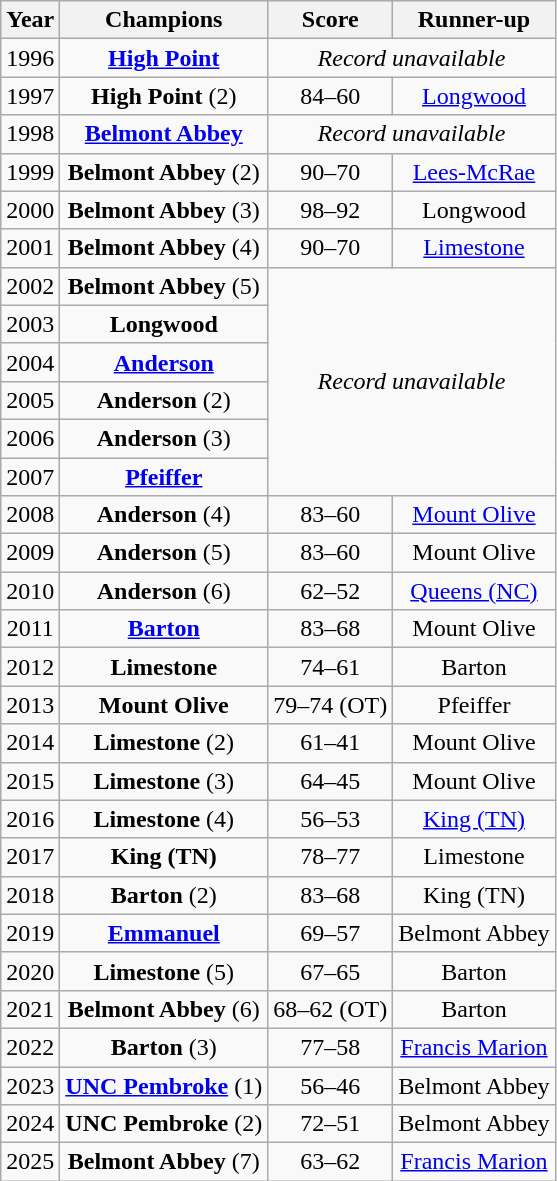<table class="wikitable sortable">
<tr>
<th>Year</th>
<th>Champions</th>
<th>Score</th>
<th>Runner-up</th>
</tr>
<tr align=center>
<td>1996</td>
<td><strong><a href='#'>High Point</a></strong></td>
<td colspan=3><em> Record unavailable</em></td>
</tr>
<tr align=center>
<td>1997</td>
<td><strong>High Point</strong> (2)</td>
<td>84–60</td>
<td><a href='#'>Longwood</a></td>
</tr>
<tr align=center>
<td>1998</td>
<td><strong><a href='#'>Belmont Abbey</a></strong></td>
<td colspan=3><em> Record unavailable</em></td>
</tr>
<tr align=center>
<td>1999</td>
<td><strong>Belmont Abbey</strong> (2)</td>
<td>90–70</td>
<td><a href='#'>Lees-McRae</a></td>
</tr>
<tr align=center>
<td>2000</td>
<td><strong>Belmont Abbey</strong> (3)</td>
<td>98–92</td>
<td>Longwood</td>
</tr>
<tr align=center>
<td>2001</td>
<td><strong>Belmont Abbey</strong> (4)</td>
<td>90–70</td>
<td><a href='#'>Limestone</a></td>
</tr>
<tr align=center>
<td>2002</td>
<td><strong>Belmont Abbey</strong> (5)</td>
<td colspan=3 rowspan=6><em> Record unavailable</em></td>
</tr>
<tr align=center>
<td>2003</td>
<td><strong>Longwood</strong></td>
</tr>
<tr align=center>
<td>2004</td>
<td><strong><a href='#'>Anderson</a></strong></td>
</tr>
<tr align=center>
<td>2005</td>
<td><strong>Anderson</strong> (2)</td>
</tr>
<tr align=center>
<td>2006</td>
<td><strong>Anderson</strong> (3)</td>
</tr>
<tr align=center>
<td>2007</td>
<td><strong><a href='#'>Pfeiffer</a></strong></td>
</tr>
<tr align=center>
<td>2008</td>
<td><strong>Anderson</strong> (4)</td>
<td>83–60</td>
<td><a href='#'>Mount Olive</a></td>
</tr>
<tr align=center>
<td>2009</td>
<td><strong>Anderson</strong> (5)</td>
<td>83–60</td>
<td>Mount Olive</td>
</tr>
<tr align=center>
<td>2010</td>
<td><strong>Anderson</strong> (6)</td>
<td>62–52</td>
<td><a href='#'>Queens (NC)</a></td>
</tr>
<tr align=center>
<td>2011</td>
<td><strong><a href='#'>Barton</a></strong></td>
<td>83–68</td>
<td>Mount Olive</td>
</tr>
<tr align=center>
<td>2012</td>
<td><strong>Limestone</strong></td>
<td>74–61</td>
<td>Barton</td>
</tr>
<tr align=center>
<td>2013</td>
<td><strong>Mount Olive</strong></td>
<td>79–74 (OT)</td>
<td>Pfeiffer</td>
</tr>
<tr align=center>
<td>2014</td>
<td><strong>Limestone</strong> (2)</td>
<td>61–41</td>
<td>Mount Olive</td>
</tr>
<tr align=center>
<td>2015</td>
<td><strong>Limestone</strong> (3)</td>
<td>64–45</td>
<td>Mount Olive</td>
</tr>
<tr align=center>
<td>2016</td>
<td><strong>Limestone</strong> (4)</td>
<td>56–53</td>
<td><a href='#'>King (TN)</a></td>
</tr>
<tr align=center>
<td>2017</td>
<td><strong>King (TN)</strong></td>
<td>78–77</td>
<td>Limestone</td>
</tr>
<tr align=center>
<td>2018</td>
<td><strong>Barton</strong> (2)</td>
<td>83–68</td>
<td>King (TN)</td>
</tr>
<tr align=center>
<td>2019</td>
<td><strong><a href='#'>Emmanuel</a></strong></td>
<td>69–57</td>
<td>Belmont Abbey</td>
</tr>
<tr align=center>
<td>2020</td>
<td><strong>Limestone</strong> (5)</td>
<td>67–65</td>
<td>Barton</td>
</tr>
<tr align=center>
<td>2021</td>
<td><strong>Belmont Abbey</strong> (6)</td>
<td>68–62 (OT)</td>
<td>Barton</td>
</tr>
<tr align=center>
<td>2022</td>
<td><strong>Barton</strong> (3)</td>
<td>77–58</td>
<td><a href='#'>Francis Marion</a></td>
</tr>
<tr align=center>
<td>2023</td>
<td><strong><a href='#'>UNC Pembroke</a></strong> (1)</td>
<td>56–46</td>
<td>Belmont Abbey</td>
</tr>
<tr align=center>
<td>2024</td>
<td><strong>UNC Pembroke</strong> (2)</td>
<td>72–51</td>
<td>Belmont Abbey</td>
</tr>
<tr align=center>
<td>2025</td>
<td><strong>Belmont Abbey</strong> (7)</td>
<td>63–62</td>
<td><a href='#'>Francis Marion</a></td>
</tr>
</table>
